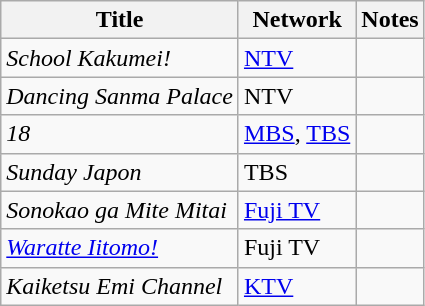<table class="wikitable">
<tr>
<th>Title</th>
<th>Network</th>
<th>Notes</th>
</tr>
<tr>
<td><em>School Kakumei!</em></td>
<td><a href='#'>NTV</a></td>
<td></td>
</tr>
<tr>
<td><em>Dancing Sanma Palace</em></td>
<td>NTV</td>
<td></td>
</tr>
<tr>
<td><em>18</em></td>
<td><a href='#'>MBS</a>, <a href='#'>TBS</a></td>
<td></td>
</tr>
<tr>
<td><em>Sunday Japon</em></td>
<td>TBS</td>
<td></td>
</tr>
<tr>
<td><em>Sonokao ga Mite Mitai</em></td>
<td><a href='#'>Fuji TV</a></td>
<td></td>
</tr>
<tr>
<td><em><a href='#'>Waratte Iitomo!</a></em></td>
<td>Fuji TV</td>
<td></td>
</tr>
<tr>
<td><em>Kaiketsu Emi Channel</em></td>
<td><a href='#'>KTV</a></td>
<td></td>
</tr>
</table>
